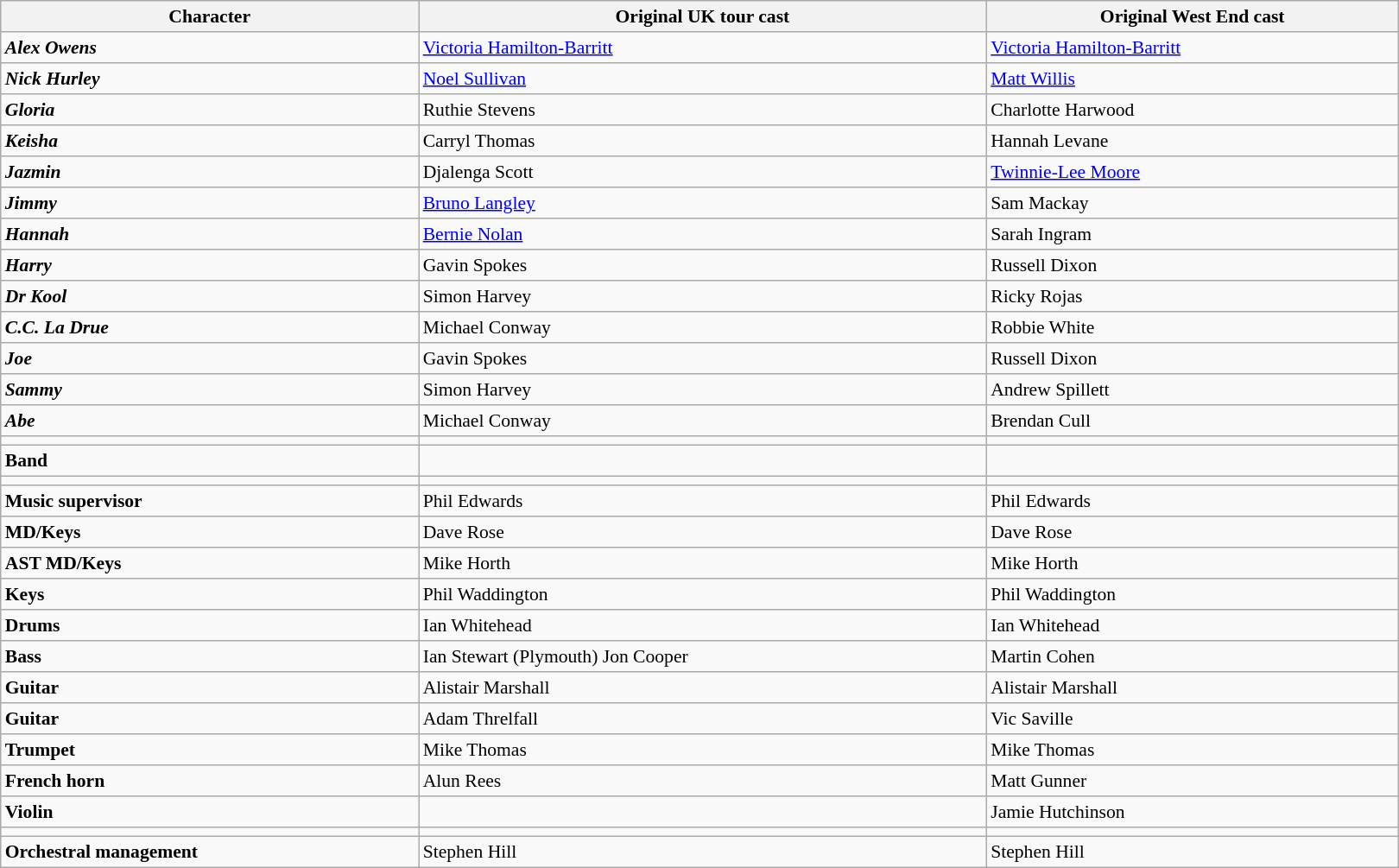<table class="wikitable" Class="wikitable" style="width:75em; font-size:90%; line-height:1.2">
<tr>
<th>Character</th>
<th>Original UK tour cast</th>
<th>Original West End cast</th>
</tr>
<tr>
<td><strong><em>Alex Owens</em></strong></td>
<td><a href='#'>Victoria Hamilton-Barritt</a></td>
<td><a href='#'>Victoria Hamilton-Barritt</a></td>
</tr>
<tr>
<td><strong><em>Nick Hurley</em></strong></td>
<td><a href='#'>Noel Sullivan</a></td>
<td><a href='#'>Matt Willis</a></td>
</tr>
<tr>
<td><strong><em>Gloria</em></strong></td>
<td>Ruthie Stevens</td>
<td>Charlotte Harwood</td>
</tr>
<tr>
<td><strong><em>Keisha</em></strong></td>
<td>Carryl Thomas</td>
<td>Hannah Levane</td>
</tr>
<tr>
<td><strong><em>Jazmin</em></strong></td>
<td>Djalenga Scott</td>
<td><a href='#'>Twinnie-Lee Moore</a></td>
</tr>
<tr>
<td><strong><em>Jimmy</em></strong></td>
<td><a href='#'>Bruno Langley</a></td>
<td>Sam Mackay</td>
</tr>
<tr>
<td><strong><em>Hannah</em></strong></td>
<td><a href='#'>Bernie Nolan</a></td>
<td>Sarah Ingram</td>
</tr>
<tr>
<td><strong><em>Harry</em></strong></td>
<td>Gavin Spokes</td>
<td>Russell Dixon</td>
</tr>
<tr>
<td><strong><em>Dr Kool</em></strong></td>
<td>Simon Harvey</td>
<td>Ricky Rojas</td>
</tr>
<tr>
<td><strong><em>C.C. La Drue</em></strong></td>
<td>Michael Conway</td>
<td>Robbie White</td>
</tr>
<tr>
<td><strong><em>Joe</em></strong></td>
<td>Gavin Spokes</td>
<td>Russell Dixon</td>
</tr>
<tr>
<td><strong><em>Sammy</em></strong></td>
<td>Simon Harvey</td>
<td>Andrew Spillett</td>
</tr>
<tr>
<td><strong><em>Abe</em></strong></td>
<td>Michael Conway</td>
<td>Brendan Cull</td>
</tr>
<tr>
<td></td>
<td></td>
<td></td>
</tr>
<tr>
<td><strong>Band</strong></td>
<td></td>
<td></td>
</tr>
<tr>
<td></td>
<td></td>
<td></td>
</tr>
<tr>
<td><strong>Music supervisor</strong></td>
<td>Phil Edwards</td>
<td>Phil Edwards</td>
</tr>
<tr>
<td><strong>MD/Keys</strong></td>
<td>Dave Rose</td>
<td>Dave Rose</td>
</tr>
<tr>
<td><strong>AST MD/Keys</strong></td>
<td>Mike Horth</td>
<td>Mike Horth</td>
</tr>
<tr>
<td><strong>Keys</strong></td>
<td>Phil Waddington</td>
<td>Phil Waddington</td>
</tr>
<tr>
<td><strong>Drums</strong></td>
<td>Ian Whitehead</td>
<td>Ian Whitehead</td>
</tr>
<tr>
<td><strong>Bass</strong></td>
<td>Ian Stewart (Plymouth) Jon Cooper</td>
<td>Martin Cohen</td>
</tr>
<tr>
<td><strong>Guitar</strong></td>
<td>Alistair Marshall</td>
<td>Alistair Marshall</td>
</tr>
<tr>
<td><strong>Guitar</strong></td>
<td>Adam Threlfall</td>
<td>Vic Saville</td>
</tr>
<tr>
<td><strong>Trumpet</strong></td>
<td>Mike Thomas</td>
<td>Mike Thomas</td>
</tr>
<tr>
<td><strong>French horn</strong></td>
<td>Alun Rees</td>
<td>Matt Gunner</td>
</tr>
<tr>
<td><strong>Violin</strong></td>
<td></td>
<td>Jamie Hutchinson</td>
</tr>
<tr>
<td></td>
<td></td>
<td></td>
</tr>
<tr>
<td><strong>Orchestral management</strong></td>
<td>Stephen Hill</td>
<td>Stephen Hill</td>
</tr>
</table>
